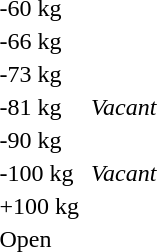<table>
<tr>
<td rowspan=2>-60 kg</td>
<td rowspan=2></td>
<td rowspan=2></td>
<td></td>
</tr>
<tr>
<td></td>
</tr>
<tr>
<td rowspan=2>-66 kg</td>
<td rowspan=2></td>
<td rowspan=2></td>
<td></td>
</tr>
<tr>
<td></td>
</tr>
<tr>
<td rowspan=2>-73 kg</td>
<td rowspan=2></td>
<td rowspan=2></td>
<td></td>
</tr>
<tr>
<td></td>
</tr>
<tr>
<td rowspan=2>-81 kg</td>
<td rowspan=2></td>
<td rowspan=2 align=center><em>Vacant</em></td>
<td></td>
</tr>
<tr>
<td></td>
</tr>
<tr>
<td rowspan=2>-90 kg</td>
<td rowspan=2></td>
<td rowspan=2></td>
<td></td>
</tr>
<tr>
<td></td>
</tr>
<tr>
<td rowspan=2>-100 kg</td>
<td rowspan=2></td>
<td rowspan=2 align=center><em>Vacant</em></td>
<td></td>
</tr>
<tr>
<td></td>
</tr>
<tr>
<td rowspan=2>+100 kg</td>
<td rowspan=2></td>
<td rowspan=2></td>
<td></td>
</tr>
<tr>
<td></td>
</tr>
<tr>
<td rowspan=2>Open</td>
<td rowspan=2></td>
<td rowspan=2></td>
<td></td>
</tr>
<tr>
<td></td>
</tr>
</table>
